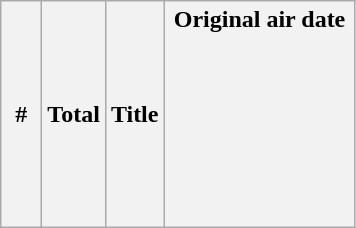<table class="wikitable plainrowheaders" style="background:#FFFFFF;">
<tr>
<th width="20">#</th>
<th width="20">Total</th>
<th>Title</th>
<th width="120">Original air date<br><br><br><br><br><br><br><br></th>
</tr>
</table>
